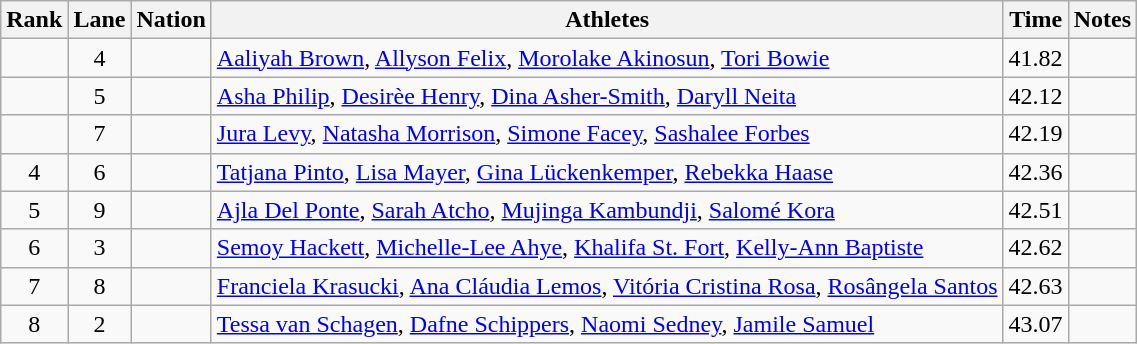<table class="wikitable sortable" style="text-align:center">
<tr>
<th>Rank</th>
<th>Lane</th>
<th>Nation</th>
<th>Athletes</th>
<th>Time</th>
<th>Notes</th>
</tr>
<tr>
<td></td>
<td>4</td>
<td align=left></td>
<td align=left><a href='#'>Aaliyah Brown</a>, <a href='#'>Allyson Felix</a>, <a href='#'>Morolake Akinosun</a>, <a href='#'>Tori Bowie</a></td>
<td>41.82</td>
<td></td>
</tr>
<tr>
<td></td>
<td>5</td>
<td align=left></td>
<td align=left><a href='#'>Asha Philip</a>, <a href='#'>Desirèe Henry</a>, <a href='#'>Dina Asher-Smith</a>, <a href='#'>Daryll Neita</a></td>
<td>42.12</td>
<td></td>
</tr>
<tr>
<td></td>
<td>7</td>
<td align=left></td>
<td align=left><a href='#'>Jura Levy</a>, <a href='#'>Natasha Morrison</a>, <a href='#'>Simone Facey</a>, <a href='#'>Sashalee Forbes</a></td>
<td>42.19</td>
<td></td>
</tr>
<tr>
<td>4</td>
<td>6</td>
<td align=left></td>
<td align=left><a href='#'>Tatjana Pinto</a>, <a href='#'>Lisa Mayer</a>, <a href='#'>Gina Lückenkemper</a>, <a href='#'>Rebekka Haase</a></td>
<td>42.36</td>
<td></td>
</tr>
<tr>
<td>5</td>
<td>9</td>
<td align=left></td>
<td align=left><a href='#'>Ajla Del Ponte</a>, <a href='#'>Sarah Atcho</a>, <a href='#'>Mujinga Kambundji</a>, <a href='#'>Salomé Kora</a></td>
<td>42.51</td>
<td></td>
</tr>
<tr>
<td>6</td>
<td>3</td>
<td align=left></td>
<td align=left><a href='#'>Semoy Hackett</a>, <a href='#'>Michelle-Lee Ahye</a>, <a href='#'>Khalifa St. Fort</a>, <a href='#'>Kelly-Ann Baptiste</a></td>
<td>42.62</td>
<td></td>
</tr>
<tr>
<td>7</td>
<td>8</td>
<td align=left></td>
<td align=left><a href='#'>Franciela Krasucki</a>, <a href='#'>Ana Cláudia Lemos</a>, <a href='#'>Vitória Cristina Rosa</a>, <a href='#'>Rosângela Santos</a></td>
<td>42.63</td>
<td></td>
</tr>
<tr>
<td>8</td>
<td>2</td>
<td align=left></td>
<td align=left><a href='#'>Tessa van Schagen</a>, <a href='#'>Dafne Schippers</a>, <a href='#'>Naomi Sedney</a>, <a href='#'>Jamile Samuel</a></td>
<td>43.07</td>
<td></td>
</tr>
</table>
